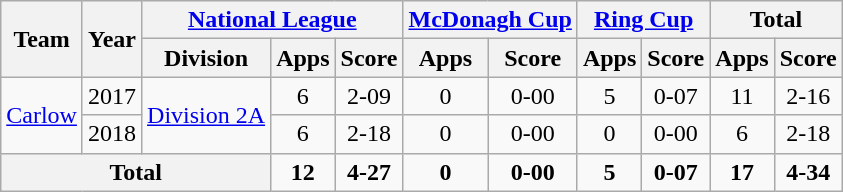<table class="wikitable" style="text-align:center">
<tr>
<th rowspan="2">Team</th>
<th rowspan="2">Year</th>
<th colspan="3"><a href='#'>National League</a></th>
<th colspan="2"><a href='#'>McDonagh Cup</a></th>
<th colspan="2"><a href='#'>Ring Cup</a></th>
<th colspan="2">Total</th>
</tr>
<tr>
<th>Division</th>
<th>Apps</th>
<th>Score</th>
<th>Apps</th>
<th>Score</th>
<th>Apps</th>
<th>Score</th>
<th>Apps</th>
<th>Score</th>
</tr>
<tr>
<td rowspan="2"><a href='#'>Carlow</a></td>
<td>2017</td>
<td rowspan="2"><a href='#'>Division 2A</a></td>
<td>6</td>
<td>2-09</td>
<td>0</td>
<td>0-00</td>
<td>5</td>
<td>0-07</td>
<td>11</td>
<td>2-16</td>
</tr>
<tr>
<td>2018</td>
<td>6</td>
<td>2-18</td>
<td>0</td>
<td>0-00</td>
<td>0</td>
<td>0-00</td>
<td>6</td>
<td>2-18</td>
</tr>
<tr>
<th colspan="3">Total</th>
<td><strong>12</strong></td>
<td><strong>4-27</strong></td>
<td><strong>0</strong></td>
<td><strong>0-00</strong></td>
<td><strong>5</strong></td>
<td><strong>0-07</strong></td>
<td><strong>17</strong></td>
<td><strong>4-34</strong></td>
</tr>
</table>
